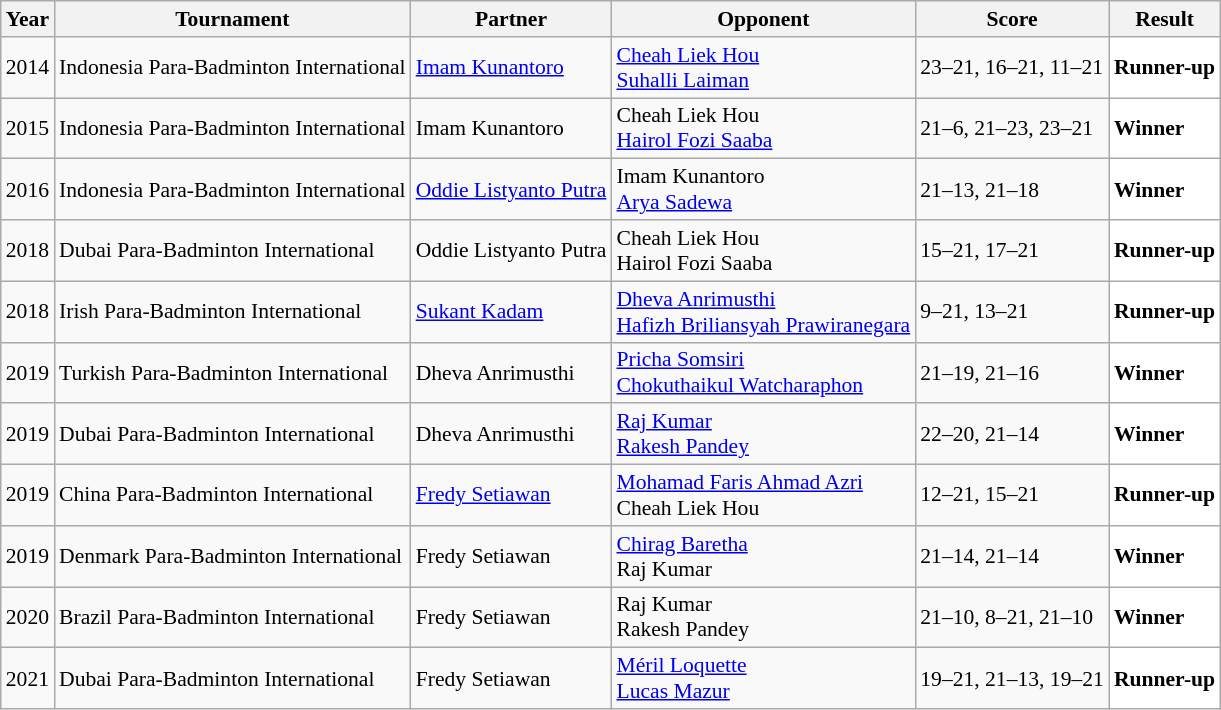<table class="sortable wikitable" style="font-size: 90%;">
<tr>
<th>Year</th>
<th>Tournament</th>
<th>Partner</th>
<th>Opponent</th>
<th>Score</th>
<th>Result</th>
</tr>
<tr>
<td align="center">2014</td>
<td align="left">Indonesia Para-Badminton International</td>
<td align="left"> <a href='#'>Imam Kunantoro</a></td>
<td align="left"> <a href='#'>Cheah Liek Hou</a><br> <a href='#'>Suhalli Laiman</a></td>
<td align="left">23–21, 16–21, 11–21</td>
<td style="text-align:left; background:white"> <strong>Runner-up</strong></td>
</tr>
<tr>
<td align="center">2015</td>
<td align="left">Indonesia Para-Badminton International</td>
<td align="left"> Imam Kunantoro</td>
<td align="left"> Cheah Liek Hou<br> <a href='#'>Hairol Fozi Saaba</a></td>
<td align="left">21–6, 21–23, 23–21</td>
<td style="text-align:left; background:white"> <strong>Winner</strong></td>
</tr>
<tr>
<td align="center">2016</td>
<td align="left">Indonesia Para-Badminton International</td>
<td align="left"> <a href='#'>Oddie Listyanto Putra</a></td>
<td align="left"> Imam Kunantoro<br>  <a href='#'>Arya Sadewa</a></td>
<td align="left">21–13, 21–18</td>
<td style="text-align:left; background:white"> <strong>Winner</strong></td>
</tr>
<tr>
<td align="center">2018</td>
<td align="left">Dubai Para-Badminton International</td>
<td align="left"> Oddie Listyanto Putra</td>
<td align="left"> Cheah Liek Hou<br> Hairol Fozi Saaba</td>
<td align="left">15–21, 17–21</td>
<td style="text-align:left; background:white"> <strong>Runner-up</strong></td>
</tr>
<tr>
<td align="center">2018</td>
<td align="left">Irish Para-Badminton International</td>
<td align="left"> <a href='#'>Sukant Kadam</a></td>
<td align="left"> <a href='#'>Dheva Anrimusthi</a><br> <a href='#'>Hafizh Briliansyah Prawiranegara</a></td>
<td align="left">9–21, 13–21</td>
<td style="text-align:left; background:white"> <strong>Runner-up</strong></td>
</tr>
<tr>
<td align="center">2019</td>
<td align="left">Turkish Para-Badminton International</td>
<td align="left"> Dheva Anrimusthi</td>
<td align="left"> <a href='#'>Pricha Somsiri</a><br> <a href='#'>Chokuthaikul Watcharaphon</a></td>
<td align="left">21–19, 21–16</td>
<td style="text-align:left; background:white"> <strong>Winner</strong></td>
</tr>
<tr>
<td align="center">2019</td>
<td align="left">Dubai Para-Badminton International</td>
<td align="left"> Dheva Anrimusthi</td>
<td align="left"> <a href='#'>Raj Kumar</a><br> <a href='#'>Rakesh Pandey</a></td>
<td align="left">22–20, 21–14</td>
<td style="text-align:left; background:white"> <strong>Winner</strong></td>
</tr>
<tr>
<td align="center">2019</td>
<td align="left">China Para-Badminton International</td>
<td align="left"> <a href='#'>Fredy Setiawan</a></td>
<td align="left"> <a href='#'>Mohamad Faris Ahmad Azri</a><br> Cheah Liek Hou</td>
<td align="left">12–21, 15–21</td>
<td style="text-align:left; background:white"> <strong>Runner-up</strong></td>
</tr>
<tr>
<td align="center">2019</td>
<td align="left">Denmark Para-Badminton International</td>
<td align="left"> Fredy Setiawan</td>
<td align="left"> <a href='#'>Chirag Baretha</a><br> Raj Kumar</td>
<td align="left">21–14, 21–14</td>
<td style="text-align:left; background:white"> <strong>Winner</strong></td>
</tr>
<tr>
<td align="center">2020</td>
<td align="left">Brazil Para-Badminton International</td>
<td align="left"> Fredy Setiawan</td>
<td align="left"> Raj Kumar<br> Rakesh Pandey</td>
<td align="left">21–10, 8–21, 21–10</td>
<td style="text-align:left; background:white"> <strong>Winner</strong></td>
</tr>
<tr>
<td align="center">2021</td>
<td align="left">Dubai Para-Badminton International</td>
<td align="left"> Fredy Setiawan</td>
<td align="left"> <a href='#'>Méril Loquette</a><br> <a href='#'>Lucas Mazur</a></td>
<td align="left">19–21, 21–13, 19–21</td>
<td style="text-align:left; background:white"> <strong>Runner-up</strong></td>
</tr>
</table>
